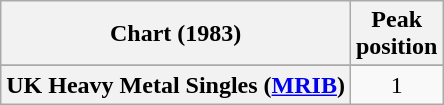<table class="wikitable plainrowheaders" style="text-align:center">
<tr>
<th>Chart (1983)</th>
<th>Peak<br>position</th>
</tr>
<tr>
</tr>
<tr>
</tr>
<tr>
<th scope="row">UK Heavy Metal Singles (<a href='#'>MRIB</a>)</th>
<td>1</td>
</tr>
</table>
